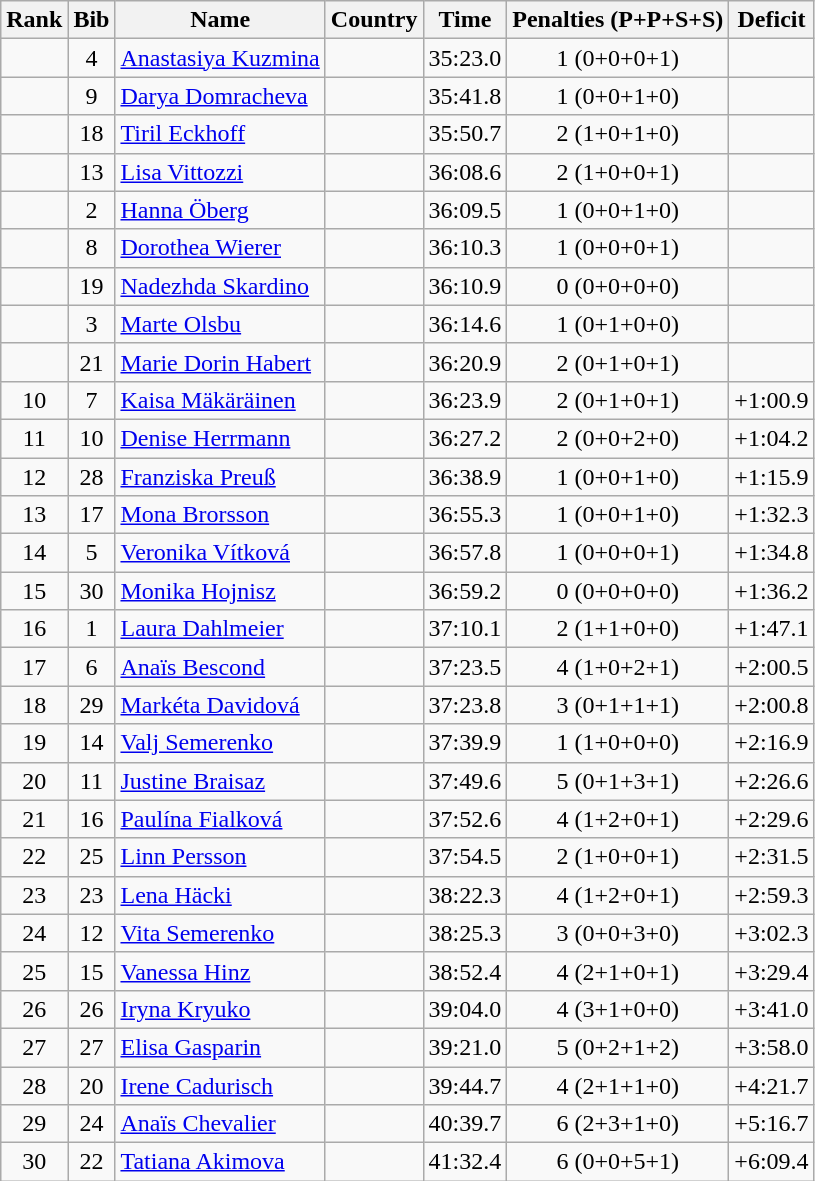<table class="wikitable sortable" style="text-align:center">
<tr>
<th>Rank</th>
<th>Bib</th>
<th>Name</th>
<th>Country</th>
<th>Time</th>
<th>Penalties  (P+P+S+S)</th>
<th>Deficit</th>
</tr>
<tr>
<td></td>
<td>4</td>
<td align=left><a href='#'>Anastasiya Kuzmina</a></td>
<td align=left></td>
<td>35:23.0</td>
<td>1 (0+0+0+1)</td>
<td></td>
</tr>
<tr>
<td></td>
<td>9</td>
<td align=left><a href='#'>Darya Domracheva</a></td>
<td align=left></td>
<td>35:41.8</td>
<td>1 (0+0+1+0)</td>
<td></td>
</tr>
<tr>
<td></td>
<td>18</td>
<td align=left><a href='#'>Tiril Eckhoff</a></td>
<td align=left></td>
<td>35:50.7</td>
<td>2 (1+0+1+0)</td>
<td></td>
</tr>
<tr>
<td></td>
<td>13</td>
<td align=left><a href='#'>Lisa Vittozzi</a></td>
<td align=left></td>
<td>36:08.6</td>
<td>2 (1+0+0+1)</td>
<td></td>
</tr>
<tr>
<td></td>
<td>2</td>
<td align=left><a href='#'>Hanna Öberg</a></td>
<td align=left></td>
<td>36:09.5</td>
<td>1 (0+0+1+0)</td>
<td></td>
</tr>
<tr>
<td></td>
<td>8</td>
<td align=left><a href='#'>Dorothea Wierer</a></td>
<td align=left></td>
<td>36:10.3</td>
<td>1 (0+0+0+1)</td>
<td></td>
</tr>
<tr>
<td></td>
<td>19</td>
<td align=left><a href='#'>Nadezhda Skardino</a></td>
<td align=left></td>
<td>36:10.9</td>
<td>0 (0+0+0+0)</td>
<td></td>
</tr>
<tr>
<td></td>
<td>3</td>
<td align=left><a href='#'>Marte Olsbu</a></td>
<td align=left></td>
<td>36:14.6</td>
<td>1 (0+1+0+0)</td>
<td></td>
</tr>
<tr>
<td></td>
<td>21</td>
<td align=left><a href='#'>Marie Dorin Habert</a></td>
<td align=left></td>
<td>36:20.9</td>
<td>2 (0+1+0+1)</td>
<td></td>
</tr>
<tr>
<td>10</td>
<td>7</td>
<td align=left><a href='#'>Kaisa Mäkäräinen</a></td>
<td align=left></td>
<td>36:23.9</td>
<td>2 (0+1+0+1)</td>
<td>+1:00.9</td>
</tr>
<tr>
<td>11</td>
<td>10</td>
<td align=left><a href='#'>Denise Herrmann</a></td>
<td align=left></td>
<td>36:27.2</td>
<td>2 (0+0+2+0)</td>
<td>+1:04.2</td>
</tr>
<tr>
<td>12</td>
<td>28</td>
<td align=left><a href='#'>Franziska Preuß</a></td>
<td align=left></td>
<td>36:38.9</td>
<td>1 (0+0+1+0)</td>
<td>+1:15.9</td>
</tr>
<tr>
<td>13</td>
<td>17</td>
<td align=left><a href='#'>Mona Brorsson</a></td>
<td align=left></td>
<td>36:55.3</td>
<td>1 (0+0+1+0)</td>
<td>+1:32.3</td>
</tr>
<tr>
<td>14</td>
<td>5</td>
<td align=left><a href='#'>Veronika Vítková</a></td>
<td align=left></td>
<td>36:57.8</td>
<td>1 (0+0+0+1)</td>
<td>+1:34.8</td>
</tr>
<tr>
<td>15</td>
<td>30</td>
<td align=left><a href='#'>Monika Hojnisz</a></td>
<td align=left></td>
<td>36:59.2</td>
<td>0 (0+0+0+0)</td>
<td>+1:36.2</td>
</tr>
<tr>
<td>16</td>
<td>1</td>
<td align=left><a href='#'>Laura Dahlmeier</a></td>
<td align=left></td>
<td>37:10.1</td>
<td>2 (1+1+0+0)</td>
<td>+1:47.1</td>
</tr>
<tr>
<td>17</td>
<td>6</td>
<td align=left><a href='#'>Anaïs Bescond</a></td>
<td align=left></td>
<td>37:23.5</td>
<td>4 (1+0+2+1)</td>
<td>+2:00.5</td>
</tr>
<tr>
<td>18</td>
<td>29</td>
<td align=left><a href='#'>Markéta Davidová</a></td>
<td align=left></td>
<td>37:23.8</td>
<td>3 (0+1+1+1)</td>
<td>+2:00.8</td>
</tr>
<tr>
<td>19</td>
<td>14</td>
<td align=left><a href='#'>Valj Semerenko</a></td>
<td align=left></td>
<td>37:39.9</td>
<td>1 (1+0+0+0)</td>
<td>+2:16.9</td>
</tr>
<tr>
<td>20</td>
<td>11</td>
<td align=left><a href='#'>Justine Braisaz</a></td>
<td align=left></td>
<td>37:49.6</td>
<td>5 (0+1+3+1)</td>
<td>+2:26.6</td>
</tr>
<tr>
<td>21</td>
<td>16</td>
<td align=left><a href='#'>Paulína Fialková</a></td>
<td align=left></td>
<td>37:52.6</td>
<td>4 (1+2+0+1)</td>
<td>+2:29.6</td>
</tr>
<tr>
<td>22</td>
<td>25</td>
<td align=left><a href='#'>Linn Persson</a></td>
<td align=left></td>
<td>37:54.5</td>
<td>2 (1+0+0+1)</td>
<td>+2:31.5</td>
</tr>
<tr>
<td>23</td>
<td>23</td>
<td align=left><a href='#'>Lena Häcki</a></td>
<td align=left></td>
<td>38:22.3</td>
<td>4 (1+2+0+1)</td>
<td>+2:59.3</td>
</tr>
<tr>
<td>24</td>
<td>12</td>
<td align=left><a href='#'>Vita Semerenko</a></td>
<td align=left></td>
<td>38:25.3</td>
<td>3 (0+0+3+0)</td>
<td>+3:02.3</td>
</tr>
<tr>
<td>25</td>
<td>15</td>
<td align=left><a href='#'>Vanessa Hinz</a></td>
<td align=left></td>
<td>38:52.4</td>
<td>4 (2+1+0+1)</td>
<td>+3:29.4</td>
</tr>
<tr>
<td>26</td>
<td>26</td>
<td align=left><a href='#'>Iryna Kryuko</a></td>
<td align=left></td>
<td>39:04.0</td>
<td>4 (3+1+0+0)</td>
<td>+3:41.0</td>
</tr>
<tr>
<td>27</td>
<td>27</td>
<td align=left><a href='#'>Elisa Gasparin</a></td>
<td align=left></td>
<td>39:21.0</td>
<td>5 (0+2+1+2)</td>
<td>+3:58.0</td>
</tr>
<tr>
<td>28</td>
<td>20</td>
<td align=left><a href='#'>Irene Cadurisch</a></td>
<td align=left></td>
<td>39:44.7</td>
<td>4 (2+1+1+0)</td>
<td>+4:21.7</td>
</tr>
<tr>
<td>29</td>
<td>24</td>
<td align=left><a href='#'>Anaïs Chevalier</a></td>
<td align=left></td>
<td>40:39.7</td>
<td>6 (2+3+1+0)</td>
<td>+5:16.7</td>
</tr>
<tr>
<td>30</td>
<td>22</td>
<td align=left><a href='#'>Tatiana Akimova</a></td>
<td align=left></td>
<td>41:32.4</td>
<td>6 (0+0+5+1)</td>
<td>+6:09.4</td>
</tr>
</table>
